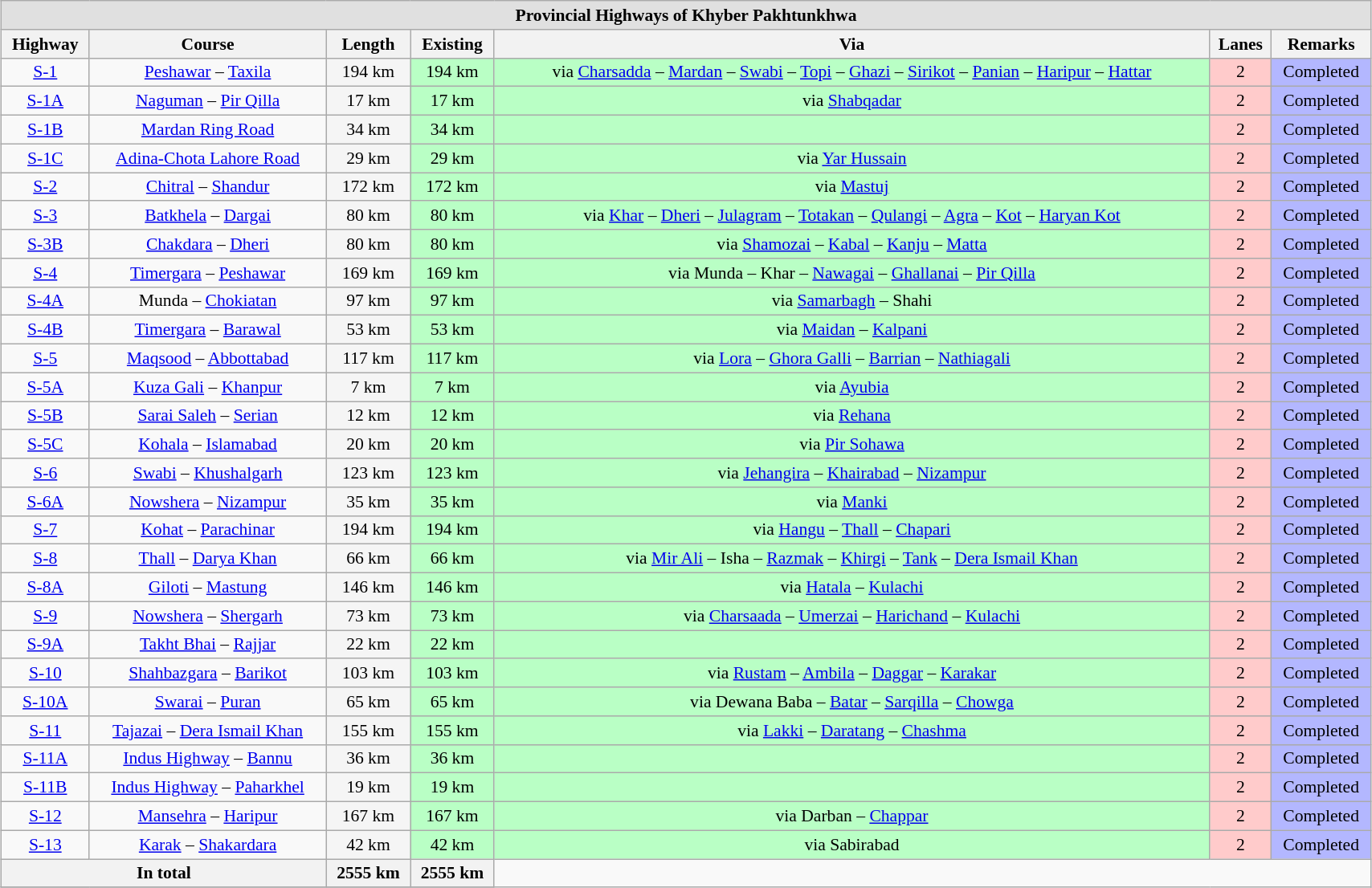<table class="wikitable" style="margin:auto; font-size:90%; align:center; text-align:center; width:90%">
<tr>
<td colspan="12" bgcolor="#E0E0E0"><strong>Provincial Highways of Khyber Pakhtunkhwa</strong></td>
</tr>
<tr>
<th>Highway</th>
<th>Course</th>
<th>Length</th>
<th>Existing</th>
<th>Via</th>
<th>Lanes</th>
<th>Remarks</th>
</tr>
<tr>
<td><a href='#'>S-1</a></td>
<td><a href='#'>Peshawar</a> – <a href='#'>Taxila</a></td>
<td bgcolor="#F5F5F5">194 km</td>
<td bgcolor="#B9FFC5">194 km</td>
<td bgcolor="#B9FFC5">via <a href='#'>Charsadda</a> – <a href='#'>Mardan</a> – <a href='#'>Swabi</a> – <a href='#'>Topi</a> – <a href='#'>Ghazi</a> – <a href='#'>Sirikot</a> – <a href='#'>Panian</a> – <a href='#'>Haripur</a> – <a href='#'>Hattar</a></td>
<td bgcolor="#FFCBCB">2</td>
<td bgcolor="#B3B7FF">Completed</td>
</tr>
<tr>
<td><a href='#'>S-1A</a></td>
<td><a href='#'>Naguman</a> – <a href='#'>Pir Qilla</a></td>
<td bgcolor="#F5F5F5">17 km</td>
<td bgcolor="#B9FFC5">17 km</td>
<td bgcolor="#B9FFC5">via <a href='#'>Shabqadar</a></td>
<td bgcolor="#FFCBCB">2</td>
<td bgcolor="#B3B7FF">Completed</td>
</tr>
<tr>
<td><a href='#'>S-1B</a></td>
<td><a href='#'>Mardan Ring Road</a></td>
<td bgcolor="#F5F5F5">34 km</td>
<td bgcolor="#B9FFC5">34 km</td>
<td bgcolor="#B9FFC5"></td>
<td bgcolor="#FFCBCB">2</td>
<td bgcolor="#B3B7FF">Completed</td>
</tr>
<tr>
<td><a href='#'>S-1C</a></td>
<td><a href='#'>Adina-Chota Lahore Road</a></td>
<td bgcolor="#F5F5F5">29 km</td>
<td bgcolor="#B9FFC5">29 km</td>
<td bgcolor="#B9FFC5">via <a href='#'>Yar Hussain</a></td>
<td bgcolor="#FFCBCB">2</td>
<td bgcolor="#B3B7FF">Completed</td>
</tr>
<tr>
<td><a href='#'>S-2</a></td>
<td><a href='#'>Chitral</a> – <a href='#'>Shandur</a></td>
<td bgcolor="#F5F5F5">172 km</td>
<td bgcolor="#B9FFC5">172 km</td>
<td bgcolor="#B9FFC5">via <a href='#'>Mastuj</a></td>
<td bgcolor="#FFCBCB">2</td>
<td bgcolor="#B3B7FF">Completed</td>
</tr>
<tr>
<td><a href='#'>S-3</a></td>
<td><a href='#'>Batkhela</a> – <a href='#'>Dargai</a></td>
<td bgcolor="#F5F5F5">80 km</td>
<td bgcolor="#B9FFC5">80 km</td>
<td bgcolor="#B9FFC5">via <a href='#'>Khar</a> – <a href='#'>Dheri</a> – <a href='#'>Julagram</a> – <a href='#'>Totakan</a> – <a href='#'>Qulangi</a> – <a href='#'>Agra</a> – <a href='#'>Kot</a> – <a href='#'>Haryan Kot</a></td>
<td bgcolor="#FFCBCB">2</td>
<td bgcolor="#B3B7FF">Completed</td>
</tr>
<tr>
<td><a href='#'>S-3B</a></td>
<td><a href='#'>Chakdara</a> – <a href='#'>Dheri</a></td>
<td bgcolor="#F5F5F5">80 km</td>
<td bgcolor="#B9FFC5">80 km</td>
<td bgcolor="#B9FFC5">via <a href='#'>Shamozai</a> – <a href='#'>Kabal</a> – <a href='#'>Kanju</a> – <a href='#'>Matta</a></td>
<td bgcolor="#FFCBCB">2</td>
<td bgcolor="#B3B7FF">Completed</td>
</tr>
<tr>
<td><a href='#'>S-4</a></td>
<td><a href='#'>Timergara</a> – <a href='#'>Peshawar</a></td>
<td bgcolor="#F5F5F5">169 km</td>
<td bgcolor="#B9FFC5">169 km</td>
<td bgcolor="#B9FFC5">via Munda – Khar – <a href='#'>Nawagai</a> – <a href='#'>Ghallanai</a> – <a href='#'>Pir Qilla</a></td>
<td bgcolor="#FFCBCB">2</td>
<td bgcolor="#B3B7FF">Completed</td>
</tr>
<tr>
<td><a href='#'>S-4A</a></td>
<td>Munda – <a href='#'>Chokiatan</a></td>
<td bgcolor="#F5F5F5">97 km</td>
<td bgcolor="#B9FFC5">97 km</td>
<td bgcolor="#B9FFC5">via <a href='#'>Samarbagh</a> – Shahi</td>
<td bgcolor="#FFCBCB">2</td>
<td bgcolor="#B3B7FF">Completed</td>
</tr>
<tr>
<td><a href='#'>S-4B</a></td>
<td><a href='#'>Timergara</a> – <a href='#'>Barawal</a></td>
<td bgcolor="#F5F5F5">53 km</td>
<td bgcolor="#B9FFC5">53 km</td>
<td bgcolor="#B9FFC5">via <a href='#'>Maidan</a> – <a href='#'>Kalpani</a></td>
<td bgcolor="#FFCBCB">2</td>
<td bgcolor="#B3B7FF">Completed</td>
</tr>
<tr>
<td><a href='#'>S-5</a></td>
<td><a href='#'>Maqsood</a> – <a href='#'>Abbottabad</a></td>
<td bgcolor="#F5F5F5">117 km</td>
<td bgcolor="#B9FFC5">117 km</td>
<td bgcolor="#B9FFC5">via <a href='#'>Lora</a> – <a href='#'>Ghora Galli</a> – <a href='#'>Barrian</a> – <a href='#'>Nathiagali</a></td>
<td bgcolor="#FFCBCB">2</td>
<td bgcolor="#B3B7FF">Completed</td>
</tr>
<tr>
<td><a href='#'>S-5A</a></td>
<td><a href='#'>Kuza Gali</a> – <a href='#'>Khanpur</a></td>
<td bgcolor="#F5F5F5">7 km</td>
<td bgcolor="#B9FFC5">7 km</td>
<td bgcolor="#B9FFC5">via <a href='#'>Ayubia</a></td>
<td bgcolor="#FFCBCB">2</td>
<td bgcolor="#B3B7FF">Completed</td>
</tr>
<tr>
<td><a href='#'>S-5B</a></td>
<td><a href='#'>Sarai Saleh</a> – <a href='#'>Serian</a></td>
<td bgcolor="#F5F5F5">12 km</td>
<td bgcolor="#B9FFC5">12 km</td>
<td bgcolor="#B9FFC5">via <a href='#'>Rehana</a></td>
<td bgcolor="#FFCBCB">2</td>
<td bgcolor="#B3B7FF">Completed</td>
</tr>
<tr>
<td><a href='#'>S-5C</a></td>
<td><a href='#'>Kohala</a> – <a href='#'>Islamabad</a></td>
<td bgcolor="#F5F5F5">20 km</td>
<td bgcolor="#B9FFC5">20 km</td>
<td bgcolor="#B9FFC5">via <a href='#'>Pir Sohawa</a></td>
<td bgcolor="#FFCBCB">2</td>
<td bgcolor="#B3B7FF">Completed</td>
</tr>
<tr>
<td><a href='#'>S-6</a></td>
<td><a href='#'>Swabi</a> – <a href='#'>Khushalgarh</a></td>
<td bgcolor="#F5F5F5">123 km</td>
<td bgcolor="#B9FFC5">123 km</td>
<td bgcolor="#B9FFC5">via <a href='#'>Jehangira</a> – <a href='#'>Khairabad</a> – <a href='#'>Nizampur</a></td>
<td bgcolor="#FFCBCB">2</td>
<td bgcolor="#B3B7FF">Completed</td>
</tr>
<tr>
<td><a href='#'>S-6A</a></td>
<td><a href='#'>Nowshera</a> – <a href='#'>Nizampur</a></td>
<td bgcolor="#F5F5F5">35 km</td>
<td bgcolor="#B9FFC5">35 km</td>
<td bgcolor="#B9FFC5">via <a href='#'>Manki</a></td>
<td bgcolor="#FFCBCB">2</td>
<td bgcolor="#B3B7FF">Completed</td>
</tr>
<tr>
<td><a href='#'>S-7</a></td>
<td><a href='#'>Kohat</a> – <a href='#'>Parachinar</a></td>
<td bgcolor="#F5F5F5">194 km</td>
<td bgcolor="#B9FFC5">194 km</td>
<td bgcolor="#B9FFC5">via <a href='#'>Hangu</a> – <a href='#'>Thall</a> – <a href='#'>Chapari</a></td>
<td bgcolor="#FFCBCB">2</td>
<td bgcolor="#B3B7FF">Completed</td>
</tr>
<tr>
<td><a href='#'>S-8</a></td>
<td><a href='#'>Thall</a> – <a href='#'>Darya Khan</a></td>
<td bgcolor="#F5F5F5">66 km</td>
<td bgcolor="#B9FFC5">66 km</td>
<td bgcolor="#B9FFC5">via <a href='#'>Mir Ali</a> – Isha – <a href='#'>Razmak</a> – <a href='#'>Khirgi</a> – <a href='#'>Tank</a> – <a href='#'>Dera Ismail Khan</a></td>
<td bgcolor="#FFCBCB">2</td>
<td bgcolor="#B3B7FF">Completed</td>
</tr>
<tr>
<td><a href='#'>S-8A</a></td>
<td><a href='#'>Giloti</a> – <a href='#'>Mastung</a></td>
<td bgcolor="#F5F5F5">146 km</td>
<td bgcolor="#B9FFC5">146 km</td>
<td bgcolor="#B9FFC5">via <a href='#'>Hatala</a> – <a href='#'>Kulachi</a></td>
<td bgcolor="#FFCBCB">2</td>
<td bgcolor="#B3B7FF">Completed</td>
</tr>
<tr>
<td><a href='#'>S-9</a></td>
<td><a href='#'>Nowshera</a> – <a href='#'>Shergarh</a></td>
<td bgcolor="#F5F5F5">73 km</td>
<td bgcolor="#B9FFC5">73 km</td>
<td bgcolor="#B9FFC5">via <a href='#'>Charsaada</a> – <a href='#'>Umerzai</a> – <a href='#'>Harichand</a> – <a href='#'>Kulachi</a></td>
<td bgcolor="#FFCBCB">2</td>
<td bgcolor="#B3B7FF">Completed</td>
</tr>
<tr>
<td><a href='#'>S-9A</a></td>
<td><a href='#'>Takht Bhai</a> – <a href='#'>Rajjar</a></td>
<td bgcolor="#F5F5F5">22 km</td>
<td bgcolor="#B9FFC5">22 km</td>
<td bgcolor="#B9FFC5"></td>
<td bgcolor="#FFCBCB">2</td>
<td bgcolor="#B3B7FF">Completed</td>
</tr>
<tr>
<td><a href='#'>S-10</a></td>
<td><a href='#'>Shahbazgara</a> – <a href='#'>Barikot</a></td>
<td bgcolor="#F5F5F5">103 km</td>
<td bgcolor="#B9FFC5">103 km</td>
<td bgcolor="#B9FFC5">via <a href='#'>Rustam</a> – <a href='#'>Ambila</a> – <a href='#'>Daggar</a> – <a href='#'>Karakar</a></td>
<td bgcolor="#FFCBCB">2</td>
<td bgcolor="#B3B7FF">Completed</td>
</tr>
<tr>
<td><a href='#'>S-10A</a></td>
<td><a href='#'>Swarai</a> – <a href='#'>Puran</a></td>
<td bgcolor="#F5F5F5">65 km</td>
<td bgcolor="#B9FFC5">65 km</td>
<td bgcolor="#B9FFC5">via Dewana Baba – <a href='#'>Batar</a> – <a href='#'>Sarqilla</a> – <a href='#'>Chowga</a></td>
<td bgcolor="#FFCBCB">2</td>
<td bgcolor="#B3B7FF">Completed</td>
</tr>
<tr>
<td><a href='#'>S-11</a></td>
<td><a href='#'>Tajazai</a> – <a href='#'>Dera Ismail Khan</a></td>
<td bgcolor="#F5F5F5">155 km</td>
<td bgcolor="#B9FFC5">155 km</td>
<td bgcolor="#B9FFC5">via <a href='#'>Lakki</a> – <a href='#'>Daratang</a> – <a href='#'>Chashma</a></td>
<td bgcolor="#FFCBCB">2</td>
<td bgcolor="#B3B7FF">Completed</td>
</tr>
<tr>
<td><a href='#'>S-11A</a></td>
<td><a href='#'>Indus Highway</a> – <a href='#'>Bannu</a></td>
<td bgcolor="#F5F5F5">36 km</td>
<td bgcolor="#B9FFC5">36 km</td>
<td bgcolor="#B9FFC5"></td>
<td bgcolor="#FFCBCB">2</td>
<td bgcolor="#B3B7FF">Completed</td>
</tr>
<tr>
<td><a href='#'>S-11B</a></td>
<td><a href='#'>Indus Highway</a> – <a href='#'>Paharkhel</a></td>
<td bgcolor="#F5F5F5">19 km</td>
<td bgcolor="#B9FFC5">19 km</td>
<td bgcolor="#B9FFC5"></td>
<td bgcolor="#FFCBCB">2</td>
<td bgcolor="#B3B7FF">Completed</td>
</tr>
<tr>
<td><a href='#'>S-12</a></td>
<td><a href='#'>Mansehra</a> – <a href='#'>Haripur</a></td>
<td bgcolor="#F5F5F5">167 km</td>
<td bgcolor="#B9FFC5">167 km</td>
<td bgcolor="#B9FFC5">via Darban – <a href='#'>Chappar</a></td>
<td bgcolor="#FFCBCB">2</td>
<td bgcolor="#B3B7FF">Completed</td>
</tr>
<tr>
<td><a href='#'>S-13</a></td>
<td><a href='#'>Karak</a> – <a href='#'>Shakardara</a></td>
<td bgcolor="#F5F5F5">42 km</td>
<td bgcolor="#B9FFC5">42 km</td>
<td bgcolor="#B9FFC5">via Sabirabad</td>
<td bgcolor="#FFCBCB">2</td>
<td bgcolor="#B3B7FF">Completed</td>
</tr>
<tr>
<th colspan="2">In total</th>
<th><strong>2555 km</strong></th>
<th><strong>2555 km</strong></th>
</tr>
<tr>
</tr>
</table>
